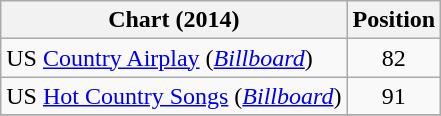<table class="wikitable sortable">
<tr>
<th scope="col">Chart (2014)</th>
<th scope="col">Position</th>
</tr>
<tr>
<td>US <a href='#'>Country Airplay</a> (<em><a href='#'>Billboard</a></em>)</td>
<td align="center">82</td>
</tr>
<tr>
<td>US <a href='#'>Hot Country Songs</a> (<em><a href='#'>Billboard</a></em>)</td>
<td align="center">91</td>
</tr>
<tr>
</tr>
</table>
